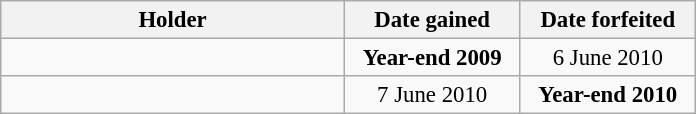<table class="wikitable" style="font-size:95%">
<tr>
<th style="width:222px;">Holder</th>
<th style="width:110px;">Date gained</th>
<th style="width:110px;">Date forfeited</th>
</tr>
<tr>
<td></td>
<td style="text-align:center;"><strong>Year-end 2009</strong></td>
<td style="text-align:center;">6 June 2010</td>
</tr>
<tr>
<td></td>
<td style="text-align:center;">7 June 2010</td>
<td style="text-align:center;"><strong>Year-end 2010</strong></td>
</tr>
</table>
